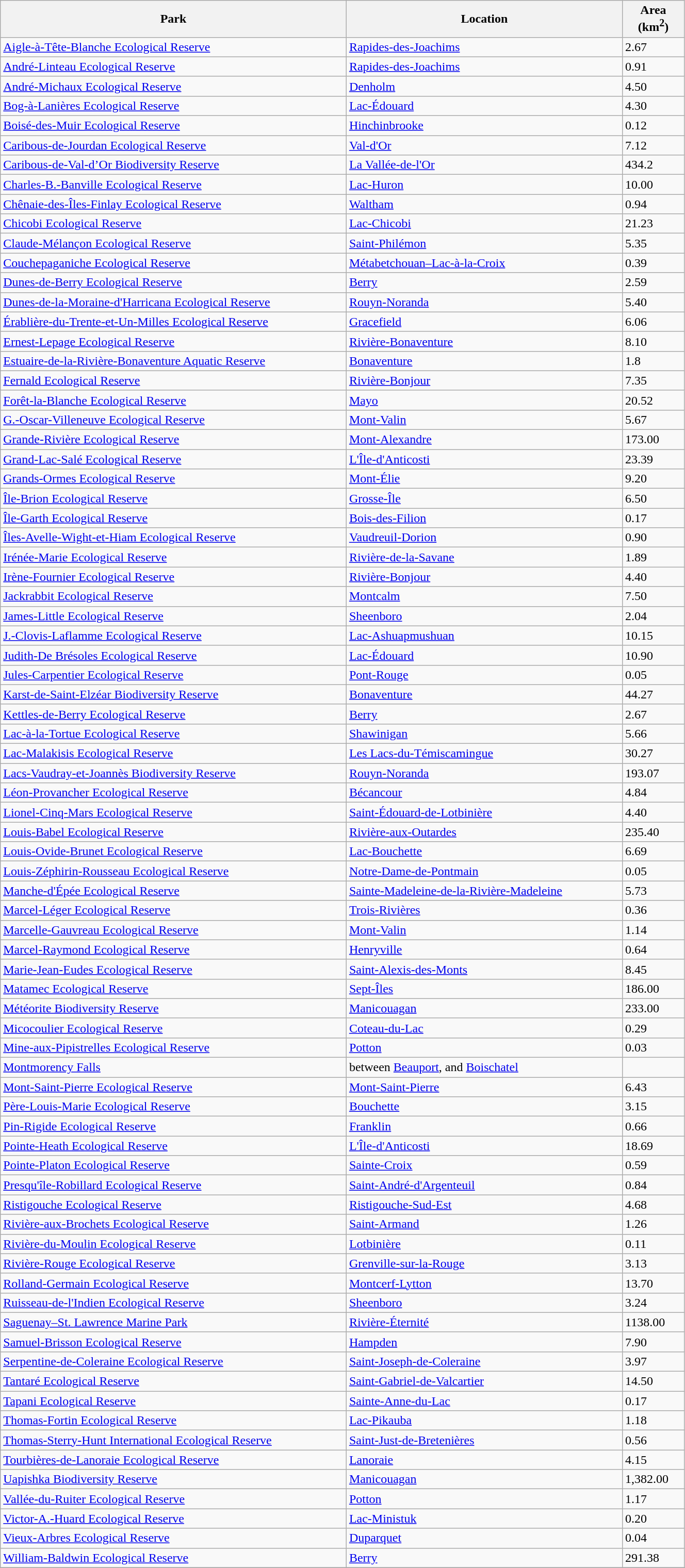<table class="wikitable sortable" style="width:70%">
<tr>
<th>Park</th>
<th>Location</th>
<th>Area<br>(km<sup>2</sup>)</th>
</tr>
<tr>
<td><a href='#'>Aigle-à-Tête-Blanche Ecological Reserve</a></td>
<td><a href='#'>Rapides-des-Joachims</a></td>
<td>2.67</td>
</tr>
<tr>
<td><a href='#'>André-Linteau Ecological Reserve</a></td>
<td><a href='#'>Rapides-des-Joachims</a></td>
<td>0.91</td>
</tr>
<tr>
<td><a href='#'>André-Michaux Ecological Reserve</a></td>
<td><a href='#'>Denholm</a></td>
<td>4.50</td>
</tr>
<tr>
<td><a href='#'>Bog-à-Lanières Ecological Reserve</a></td>
<td><a href='#'>Lac-Édouard</a></td>
<td>4.30</td>
</tr>
<tr>
<td><a href='#'>Boisé-des-Muir Ecological Reserve</a></td>
<td><a href='#'>Hinchinbrooke</a></td>
<td>0.12</td>
</tr>
<tr>
<td><a href='#'>Caribous-de-Jourdan Ecological Reserve</a></td>
<td><a href='#'>Val-d'Or</a></td>
<td>7.12</td>
</tr>
<tr>
<td><a href='#'>Caribous-de-Val-d’Or Biodiversity Reserve</a></td>
<td><a href='#'>La Vallée-de-l'Or</a></td>
<td>434.2</td>
</tr>
<tr>
<td><a href='#'>Charles-B.-Banville Ecological Reserve</a></td>
<td><a href='#'>Lac-Huron</a></td>
<td>10.00</td>
</tr>
<tr>
<td><a href='#'>Chênaie-des-Îles-Finlay Ecological Reserve</a></td>
<td><a href='#'>Waltham</a></td>
<td>0.94</td>
</tr>
<tr>
<td><a href='#'>Chicobi Ecological Reserve</a></td>
<td><a href='#'>Lac-Chicobi</a></td>
<td>21.23</td>
</tr>
<tr>
<td><a href='#'>Claude-Mélançon Ecological Reserve</a></td>
<td><a href='#'>Saint-Philémon</a></td>
<td>5.35</td>
</tr>
<tr>
<td><a href='#'>Couchepaganiche Ecological Reserve</a></td>
<td><a href='#'>Métabetchouan–Lac-à-la-Croix</a></td>
<td>0.39</td>
</tr>
<tr>
<td><a href='#'>Dunes-de-Berry Ecological Reserve</a></td>
<td><a href='#'>Berry</a></td>
<td>2.59</td>
</tr>
<tr>
<td><a href='#'>Dunes-de-la-Moraine-d'Harricana Ecological Reserve</a></td>
<td><a href='#'>Rouyn-Noranda</a></td>
<td>5.40</td>
</tr>
<tr>
<td><a href='#'>Érablière-du-Trente-et-Un-Milles Ecological Reserve</a></td>
<td><a href='#'>Gracefield</a></td>
<td>6.06</td>
</tr>
<tr>
<td><a href='#'>Ernest-Lepage Ecological Reserve</a></td>
<td><a href='#'>Rivière-Bonaventure</a></td>
<td>8.10</td>
</tr>
<tr>
<td><a href='#'>Estuaire-de-la-Rivière-Bonaventure Aquatic Reserve</a></td>
<td><a href='#'>Bonaventure</a></td>
<td>1.8</td>
</tr>
<tr>
<td><a href='#'>Fernald Ecological Reserve</a></td>
<td><a href='#'>Rivière-Bonjour</a></td>
<td>7.35</td>
</tr>
<tr>
<td><a href='#'>Forêt-la-Blanche Ecological Reserve</a></td>
<td><a href='#'>Mayo</a></td>
<td>20.52</td>
</tr>
<tr>
<td><a href='#'>G.-Oscar-Villeneuve Ecological Reserve</a></td>
<td><a href='#'>Mont-Valin</a></td>
<td>5.67</td>
</tr>
<tr>
<td><a href='#'>Grande-Rivière Ecological Reserve</a></td>
<td><a href='#'>Mont-Alexandre</a></td>
<td>173.00</td>
</tr>
<tr>
<td><a href='#'>Grand-Lac-Salé Ecological Reserve</a></td>
<td><a href='#'>L'Île-d'Anticosti</a></td>
<td>23.39</td>
</tr>
<tr>
<td><a href='#'>Grands-Ormes Ecological Reserve</a></td>
<td><a href='#'>Mont-Élie</a></td>
<td>9.20</td>
</tr>
<tr>
<td><a href='#'>Île-Brion Ecological Reserve</a></td>
<td><a href='#'>Grosse-Île</a></td>
<td>6.50</td>
</tr>
<tr>
<td><a href='#'>Île-Garth Ecological Reserve</a></td>
<td><a href='#'>Bois-des-Filion</a></td>
<td>0.17</td>
</tr>
<tr>
<td><a href='#'>Îles-Avelle-Wight-et-Hiam Ecological Reserve</a></td>
<td><a href='#'>Vaudreuil-Dorion</a></td>
<td>0.90</td>
</tr>
<tr>
<td><a href='#'>Irénée-Marie Ecological Reserve</a></td>
<td><a href='#'>Rivière-de-la-Savane</a></td>
<td>1.89</td>
</tr>
<tr>
<td><a href='#'>Irène-Fournier Ecological Reserve</a></td>
<td><a href='#'>Rivière-Bonjour</a></td>
<td>4.40</td>
</tr>
<tr>
<td><a href='#'>Jackrabbit Ecological Reserve</a></td>
<td><a href='#'>Montcalm</a></td>
<td>7.50</td>
</tr>
<tr>
<td><a href='#'>James-Little Ecological Reserve</a></td>
<td><a href='#'>Sheenboro</a></td>
<td>2.04</td>
</tr>
<tr>
<td><a href='#'>J.-Clovis-Laflamme Ecological Reserve</a></td>
<td><a href='#'>Lac-Ashuapmushuan</a></td>
<td>10.15</td>
</tr>
<tr>
<td><a href='#'>Judith-De Brésoles Ecological Reserve</a></td>
<td><a href='#'>Lac-Édouard</a></td>
<td>10.90</td>
</tr>
<tr>
<td><a href='#'>Jules-Carpentier Ecological Reserve</a></td>
<td><a href='#'>Pont-Rouge</a></td>
<td>0.05</td>
</tr>
<tr>
<td><a href='#'>Karst-de-Saint-Elzéar Biodiversity Reserve</a></td>
<td><a href='#'>Bonaventure</a></td>
<td>44.27</td>
</tr>
<tr>
<td><a href='#'>Kettles-de-Berry Ecological Reserve</a></td>
<td><a href='#'>Berry</a></td>
<td>2.67</td>
</tr>
<tr>
<td><a href='#'>Lac-à-la-Tortue Ecological Reserve</a></td>
<td><a href='#'>Shawinigan</a></td>
<td>5.66</td>
</tr>
<tr>
<td><a href='#'>Lac-Malakisis Ecological Reserve</a></td>
<td><a href='#'>Les Lacs-du-Témiscamingue</a></td>
<td>30.27</td>
</tr>
<tr>
<td><a href='#'>Lacs-Vaudray-et-Joannès Biodiversity Reserve</a></td>
<td><a href='#'>Rouyn-Noranda</a></td>
<td>193.07</td>
</tr>
<tr>
<td><a href='#'>Léon-Provancher Ecological Reserve</a></td>
<td><a href='#'>Bécancour</a></td>
<td>4.84</td>
</tr>
<tr>
<td><a href='#'>Lionel-Cinq-Mars Ecological Reserve</a></td>
<td><a href='#'>Saint-Édouard-de-Lotbinière</a></td>
<td>4.40</td>
</tr>
<tr>
<td><a href='#'>Louis-Babel Ecological Reserve</a></td>
<td><a href='#'>Rivière-aux-Outardes</a></td>
<td>235.40</td>
</tr>
<tr>
<td><a href='#'>Louis-Ovide-Brunet Ecological Reserve</a></td>
<td><a href='#'>Lac-Bouchette</a></td>
<td>6.69</td>
</tr>
<tr>
<td><a href='#'>Louis-Zéphirin-Rousseau Ecological Reserve</a></td>
<td><a href='#'>Notre-Dame-de-Pontmain</a></td>
<td>0.05</td>
</tr>
<tr>
<td><a href='#'>Manche-d'Épée Ecological Reserve</a></td>
<td><a href='#'>Sainte-Madeleine-de-la-Rivière-Madeleine</a></td>
<td>5.73</td>
</tr>
<tr>
<td><a href='#'>Marcel-Léger Ecological Reserve</a></td>
<td><a href='#'>Trois-Rivières</a></td>
<td>0.36</td>
</tr>
<tr>
<td><a href='#'>Marcelle-Gauvreau Ecological Reserve</a></td>
<td><a href='#'>Mont-Valin</a></td>
<td>1.14</td>
</tr>
<tr>
<td><a href='#'>Marcel-Raymond Ecological Reserve</a></td>
<td><a href='#'>Henryville</a></td>
<td>0.64</td>
</tr>
<tr>
<td><a href='#'>Marie-Jean-Eudes Ecological Reserve</a></td>
<td><a href='#'>Saint-Alexis-des-Monts</a></td>
<td>8.45</td>
</tr>
<tr>
<td><a href='#'>Matamec Ecological Reserve</a></td>
<td><a href='#'>Sept-Îles</a></td>
<td>186.00</td>
</tr>
<tr>
<td><a href='#'>Météorite Biodiversity Reserve</a></td>
<td><a href='#'>Manicouagan</a></td>
<td>233.00</td>
</tr>
<tr>
<td><a href='#'>Micocoulier Ecological Reserve</a></td>
<td><a href='#'>Coteau-du-Lac</a></td>
<td>0.29</td>
</tr>
<tr>
<td><a href='#'>Mine-aux-Pipistrelles Ecological Reserve</a></td>
<td><a href='#'>Potton</a></td>
<td>0.03</td>
</tr>
<tr>
<td><a href='#'>Montmorency Falls</a></td>
<td>between <a href='#'>Beauport</a>, and <a href='#'>Boischatel</a></td>
<td></td>
</tr>
<tr>
<td><a href='#'>Mont-Saint-Pierre Ecological Reserve</a></td>
<td><a href='#'>Mont-Saint-Pierre</a></td>
<td>6.43</td>
</tr>
<tr>
<td><a href='#'>Père-Louis-Marie Ecological Reserve</a></td>
<td><a href='#'>Bouchette</a></td>
<td>3.15</td>
</tr>
<tr>
<td><a href='#'>Pin-Rigide Ecological Reserve</a></td>
<td><a href='#'>Franklin</a></td>
<td>0.66</td>
</tr>
<tr>
<td><a href='#'>Pointe-Heath Ecological Reserve</a></td>
<td><a href='#'>L'Île-d'Anticosti</a></td>
<td>18.69</td>
</tr>
<tr>
<td><a href='#'>Pointe-Platon Ecological Reserve</a></td>
<td><a href='#'>Sainte-Croix</a></td>
<td>0.59</td>
</tr>
<tr>
<td><a href='#'>Presqu'île-Robillard Ecological Reserve</a></td>
<td><a href='#'>Saint-André-d'Argenteuil</a></td>
<td>0.84</td>
</tr>
<tr>
<td><a href='#'>Ristigouche Ecological Reserve</a></td>
<td><a href='#'>Ristigouche-Sud-Est</a></td>
<td>4.68</td>
</tr>
<tr>
<td><a href='#'>Rivière-aux-Brochets Ecological Reserve</a></td>
<td><a href='#'>Saint-Armand</a></td>
<td>1.26</td>
</tr>
<tr>
<td><a href='#'>Rivière-du-Moulin Ecological Reserve</a></td>
<td><a href='#'>Lotbinière</a></td>
<td>0.11</td>
</tr>
<tr>
<td><a href='#'>Rivière-Rouge Ecological Reserve</a></td>
<td><a href='#'>Grenville-sur-la-Rouge</a></td>
<td>3.13</td>
</tr>
<tr>
<td><a href='#'>Rolland-Germain Ecological Reserve</a></td>
<td><a href='#'>Montcerf-Lytton</a></td>
<td>13.70</td>
</tr>
<tr>
<td><a href='#'>Ruisseau-de-l'Indien Ecological Reserve</a></td>
<td><a href='#'>Sheenboro</a></td>
<td>3.24</td>
</tr>
<tr>
<td><a href='#'>Saguenay–St. Lawrence Marine Park</a></td>
<td><a href='#'>Rivière-Éternité</a></td>
<td>1138.00</td>
</tr>
<tr>
<td><a href='#'>Samuel-Brisson Ecological Reserve</a></td>
<td><a href='#'>Hampden</a></td>
<td>7.90</td>
</tr>
<tr>
<td><a href='#'>Serpentine-de-Coleraine Ecological Reserve</a></td>
<td><a href='#'>Saint-Joseph-de-Coleraine</a></td>
<td>3.97</td>
</tr>
<tr>
<td><a href='#'>Tantaré Ecological Reserve</a></td>
<td><a href='#'>Saint-Gabriel-de-Valcartier</a></td>
<td>14.50</td>
</tr>
<tr>
<td><a href='#'>Tapani Ecological Reserve</a></td>
<td><a href='#'>Sainte-Anne-du-Lac</a></td>
<td>0.17</td>
</tr>
<tr>
<td><a href='#'>Thomas-Fortin Ecological Reserve</a></td>
<td><a href='#'>Lac-Pikauba</a></td>
<td>1.18</td>
</tr>
<tr>
<td><a href='#'>Thomas-Sterry-Hunt International Ecological Reserve</a></td>
<td><a href='#'>Saint-Just-de-Bretenières</a></td>
<td>0.56</td>
</tr>
<tr>
<td><a href='#'>Tourbières-de-Lanoraie Ecological Reserve</a></td>
<td><a href='#'>Lanoraie</a></td>
<td>4.15</td>
</tr>
<tr>
<td><a href='#'>Uapishka Biodiversity Reserve</a></td>
<td><a href='#'>Manicouagan</a></td>
<td>1,382.00</td>
</tr>
<tr>
<td><a href='#'>Vallée-du-Ruiter Ecological Reserve</a></td>
<td><a href='#'>Potton</a></td>
<td>1.17</td>
</tr>
<tr>
<td><a href='#'>Victor-A.-Huard Ecological Reserve</a></td>
<td><a href='#'>Lac-Ministuk</a></td>
<td>0.20</td>
</tr>
<tr>
<td><a href='#'>Vieux-Arbres Ecological Reserve</a></td>
<td><a href='#'>Duparquet</a></td>
<td>0.04</td>
</tr>
<tr>
<td><a href='#'>William-Baldwin Ecological Reserve</a></td>
<td><a href='#'>Berry</a></td>
<td>291.38</td>
</tr>
<tr>
</tr>
</table>
